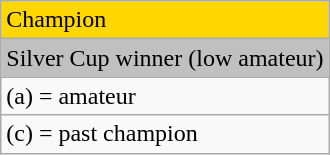<table class="wikitable">
<tr style="background:gold">
<td>Champion</td>
</tr>
<tr style="background:silver">
<td>Silver Cup winner (low amateur)</td>
</tr>
<tr>
<td>(a) = amateur</td>
</tr>
<tr>
<td>(c) = past champion</td>
</tr>
</table>
